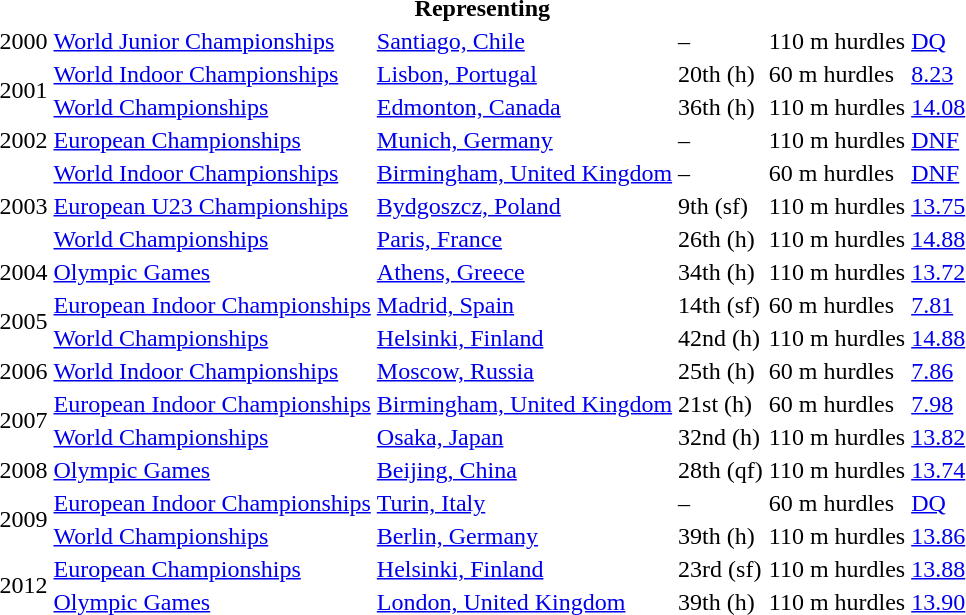<table>
<tr>
<th colspan="6">Representing </th>
</tr>
<tr>
<td>2000</td>
<td><a href='#'>World Junior Championships</a></td>
<td><a href='#'>Santiago, Chile</a></td>
<td>–</td>
<td>110 m hurdles</td>
<td><a href='#'>DQ</a></td>
</tr>
<tr>
<td rowspan=2>2001</td>
<td><a href='#'>World Indoor Championships</a></td>
<td><a href='#'>Lisbon, Portugal</a></td>
<td>20th (h)</td>
<td>60 m hurdles</td>
<td><a href='#'>8.23</a></td>
</tr>
<tr>
<td><a href='#'>World Championships</a></td>
<td><a href='#'>Edmonton, Canada</a></td>
<td>36th (h)</td>
<td>110 m hurdles</td>
<td><a href='#'>14.08</a></td>
</tr>
<tr>
<td>2002</td>
<td><a href='#'>European Championships</a></td>
<td><a href='#'>Munich, Germany</a></td>
<td>–</td>
<td>110 m hurdles</td>
<td><a href='#'>DNF</a></td>
</tr>
<tr>
<td rowspan=3>2003</td>
<td><a href='#'>World Indoor Championships</a></td>
<td><a href='#'>Birmingham, United Kingdom</a></td>
<td>–</td>
<td>60 m hurdles</td>
<td><a href='#'>DNF</a></td>
</tr>
<tr>
<td><a href='#'>European U23 Championships</a></td>
<td><a href='#'>Bydgoszcz, Poland</a></td>
<td>9th (sf)</td>
<td>110 m hurdles</td>
<td><a href='#'>13.75</a></td>
</tr>
<tr>
<td><a href='#'>World Championships</a></td>
<td><a href='#'>Paris, France</a></td>
<td>26th (h)</td>
<td>110 m hurdles</td>
<td><a href='#'>14.88</a></td>
</tr>
<tr>
<td>2004</td>
<td><a href='#'>Olympic Games</a></td>
<td><a href='#'>Athens, Greece</a></td>
<td>34th (h)</td>
<td>110 m hurdles</td>
<td><a href='#'>13.72</a></td>
</tr>
<tr>
<td rowspan=2>2005</td>
<td><a href='#'>European Indoor Championships</a></td>
<td><a href='#'>Madrid, Spain</a></td>
<td>14th (sf)</td>
<td>60 m hurdles</td>
<td><a href='#'>7.81</a></td>
</tr>
<tr>
<td><a href='#'>World Championships</a></td>
<td><a href='#'>Helsinki, Finland</a></td>
<td>42nd (h)</td>
<td>110 m hurdles</td>
<td><a href='#'>14.88</a></td>
</tr>
<tr>
<td>2006</td>
<td><a href='#'>World Indoor Championships</a></td>
<td><a href='#'>Moscow, Russia</a></td>
<td>25th (h)</td>
<td>60 m hurdles</td>
<td><a href='#'>7.86</a></td>
</tr>
<tr>
<td rowspan=2>2007</td>
<td><a href='#'>European Indoor Championships</a></td>
<td><a href='#'>Birmingham, United Kingdom</a></td>
<td>21st (h)</td>
<td>60 m hurdles</td>
<td><a href='#'>7.98</a></td>
</tr>
<tr>
<td><a href='#'>World Championships</a></td>
<td><a href='#'>Osaka, Japan</a></td>
<td>32nd (h)</td>
<td>110 m hurdles</td>
<td><a href='#'>13.82</a></td>
</tr>
<tr>
<td>2008</td>
<td><a href='#'>Olympic Games</a></td>
<td><a href='#'>Beijing, China</a></td>
<td>28th (qf)</td>
<td>110 m hurdles</td>
<td><a href='#'>13.74</a></td>
</tr>
<tr>
<td rowspan=2>2009</td>
<td><a href='#'>European Indoor Championships</a></td>
<td><a href='#'>Turin, Italy</a></td>
<td>–</td>
<td>60 m hurdles</td>
<td><a href='#'>DQ</a></td>
</tr>
<tr>
<td><a href='#'>World Championships</a></td>
<td><a href='#'>Berlin, Germany</a></td>
<td>39th (h)</td>
<td>110 m hurdles</td>
<td><a href='#'>13.86</a></td>
</tr>
<tr>
<td rowspan=2>2012</td>
<td><a href='#'>European Championships</a></td>
<td><a href='#'>Helsinki, Finland</a></td>
<td>23rd (sf)</td>
<td>110 m hurdles</td>
<td><a href='#'>13.88</a></td>
</tr>
<tr>
<td><a href='#'>Olympic Games</a></td>
<td><a href='#'>London, United Kingdom</a></td>
<td>39th (h)</td>
<td>110 m hurdles</td>
<td><a href='#'>13.90</a></td>
</tr>
</table>
